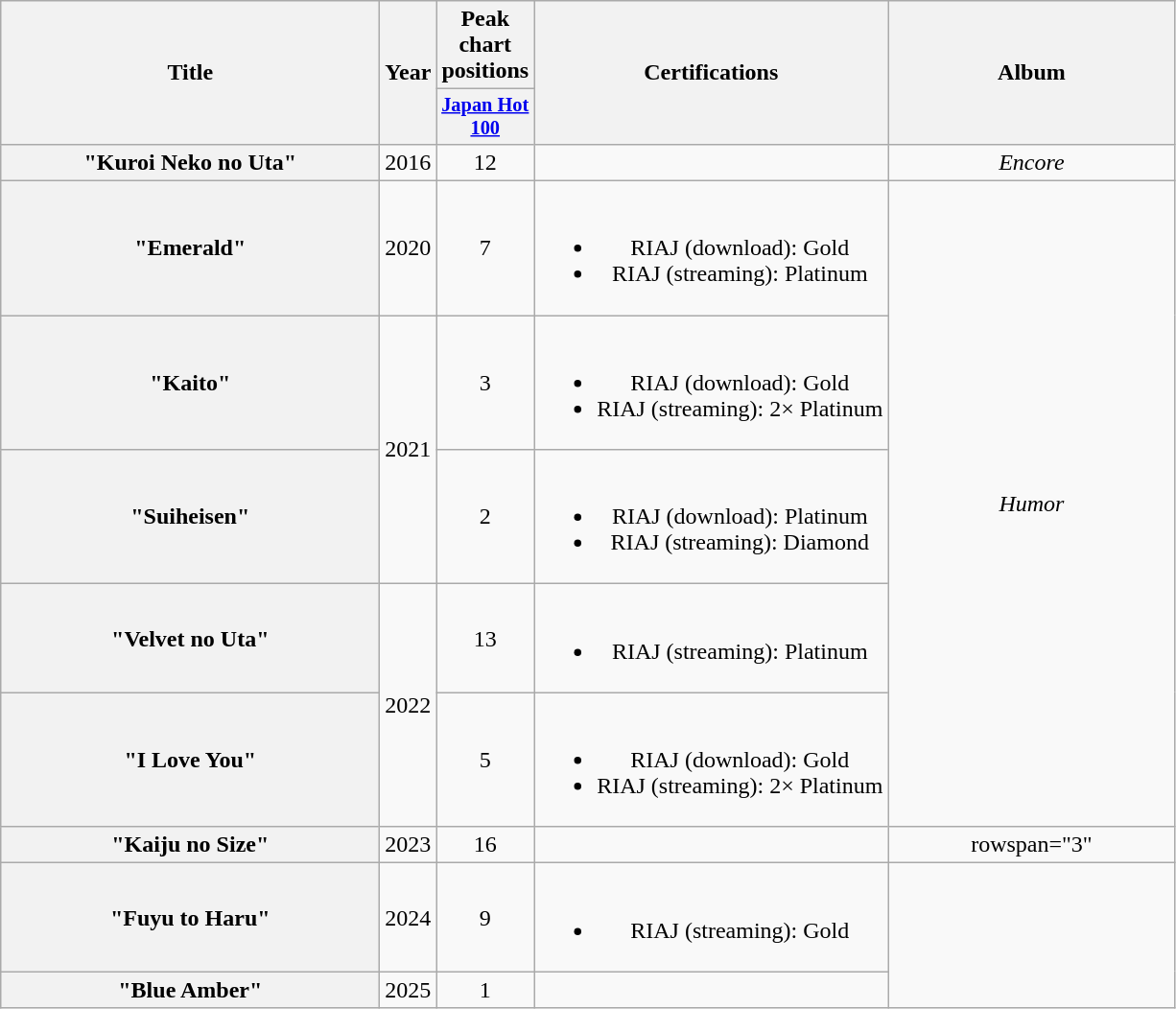<table class="wikitable plainrowheaders" style="text-align:center;">
<tr>
<th scope="col" rowspan="2" style="width:16em;">Title</th>
<th scope="col" rowspan="2">Year</th>
<th scope="col">Peak chart positions</th>
<th rowspan="2" scope="col">Certifications</th>
<th rowspan="2" scope="col" style="width:12em;">Album</th>
</tr>
<tr>
<th style="width:2em;font-size:85%"><a href='#'>Japan Hot 100</a><br></th>
</tr>
<tr>
<th scope="row">"Kuroi Neko no Uta"</th>
<td>2016</td>
<td>12</td>
<td></td>
<td><em>Encore</em></td>
</tr>
<tr>
<th scope="row">"Emerald"</th>
<td>2020</td>
<td>7</td>
<td><br><ul><li>RIAJ <span>(download)</span>: Gold</li><li>RIAJ <span>(streaming)</span>: Platinum</li></ul></td>
<td rowspan="5"><em>Humor</em></td>
</tr>
<tr>
<th scope="row">"Kaito"</th>
<td rowspan=2>2021</td>
<td>3</td>
<td><br><ul><li>RIAJ <span>(download)</span>: Gold</li><li>RIAJ <span>(streaming)</span>: 2× Platinum</li></ul></td>
</tr>
<tr>
<th scope="row">"Suiheisen"</th>
<td>2</td>
<td><br><ul><li>RIAJ <span>(download)</span>: Platinum</li><li>RIAJ <span>(streaming)</span>: Diamond</li></ul></td>
</tr>
<tr>
<th scope="row">"Velvet no Uta"</th>
<td rowspan=2>2022</td>
<td>13</td>
<td><br><ul><li>RIAJ <span>(streaming)</span>: Platinum</li></ul></td>
</tr>
<tr>
<th scope="row">"I Love You"</th>
<td>5</td>
<td><br><ul><li>RIAJ <span>(download)</span>: Gold</li><li>RIAJ <span>(streaming)</span>: 2× Platinum</li></ul></td>
</tr>
<tr>
<th scope="row">"Kaiju no Size"</th>
<td>2023</td>
<td>16</td>
<td></td>
<td>rowspan="3" </td>
</tr>
<tr>
<th scope="row">"Fuyu to Haru"</th>
<td>2024</td>
<td>9</td>
<td><br><ul><li>RIAJ <span>(streaming)</span>: Gold</li></ul></td>
</tr>
<tr>
<th scope="row">"Blue Amber"</th>
<td>2025</td>
<td>1</td>
<td></td>
</tr>
</table>
